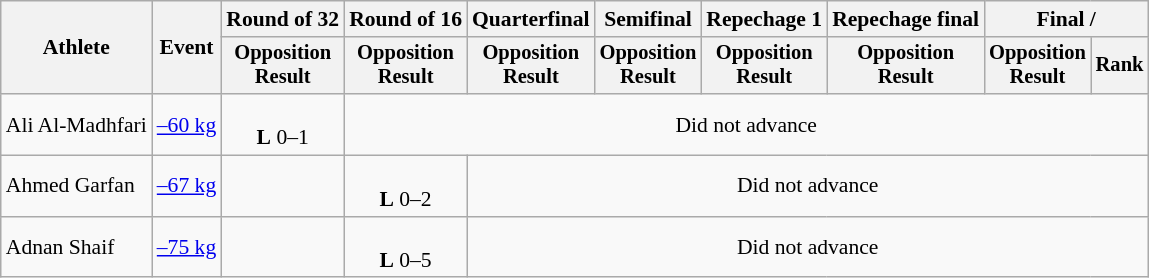<table class=wikitable style=font-size:90%;text-align:center>
<tr>
<th rowspan="2">Athlete</th>
<th rowspan="2">Event</th>
<th>Round of 32</th>
<th>Round of 16</th>
<th>Quarterfinal</th>
<th>Semifinal</th>
<th>Repechage 1</th>
<th>Repechage final</th>
<th colspan=2>Final / </th>
</tr>
<tr style="font-size: 95%">
<th>Opposition<br>Result</th>
<th>Opposition<br>Result</th>
<th>Opposition<br>Result</th>
<th>Opposition<br>Result</th>
<th>Opposition<br>Result</th>
<th>Opposition<br>Result</th>
<th>Opposition<br>Result</th>
<th>Rank</th>
</tr>
<tr>
<td align=left>Ali Al-Madhfari</td>
<td align=left><a href='#'>–60 kg</a></td>
<td><br><strong>L</strong> 0–1</td>
<td colspan=7>Did not advance</td>
</tr>
<tr>
<td align=left>Ahmed Garfan</td>
<td align=left><a href='#'>–67 kg</a></td>
<td></td>
<td><br><strong>L</strong> 0–2</td>
<td colspan=6>Did not advance</td>
</tr>
<tr>
<td align=left>Adnan Shaif</td>
<td align=left><a href='#'>–75 kg</a></td>
<td></td>
<td><br><strong>L</strong> 0–5</td>
<td colspan=6>Did not advance</td>
</tr>
</table>
